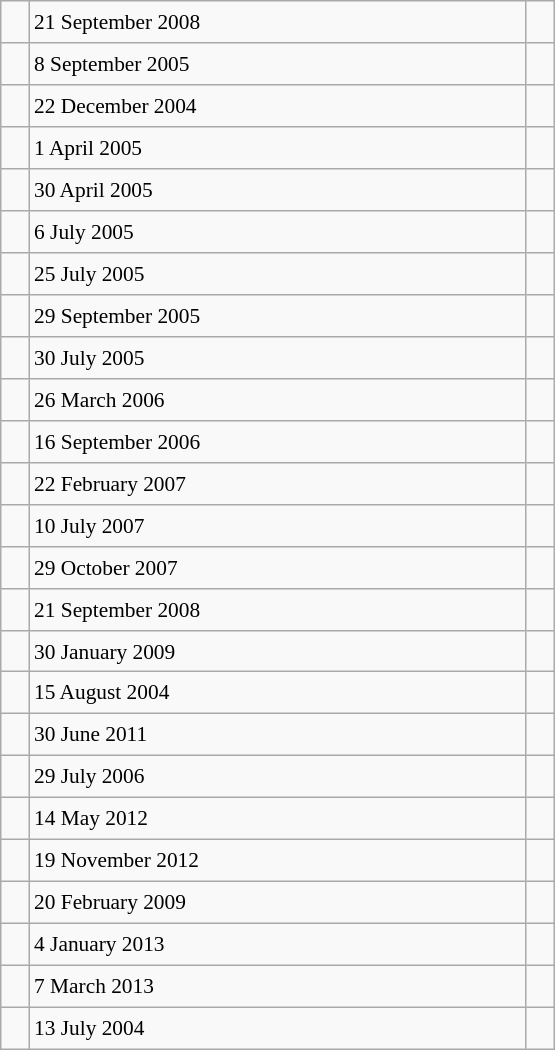<table class="wikitable" style="font-size: 89%; float: left; width: 26em; margin-right: 1em; height: 700px">
<tr>
<td></td>
<td>21 September 2008</td>
<td></td>
</tr>
<tr>
<td></td>
<td>8 September 2005</td>
<td></td>
</tr>
<tr>
<td></td>
<td>22 December 2004</td>
<td></td>
</tr>
<tr>
<td></td>
<td>1 April 2005</td>
<td></td>
</tr>
<tr>
<td></td>
<td>30 April 2005</td>
<td></td>
</tr>
<tr>
<td></td>
<td>6 July 2005</td>
<td></td>
</tr>
<tr>
<td></td>
<td>25 July 2005</td>
<td></td>
</tr>
<tr>
<td></td>
<td>29 September 2005</td>
<td></td>
</tr>
<tr>
<td></td>
<td>30 July 2005</td>
<td></td>
</tr>
<tr>
<td></td>
<td>26 March 2006</td>
<td></td>
</tr>
<tr>
<td></td>
<td>16 September 2006</td>
<td></td>
</tr>
<tr>
<td></td>
<td>22 February 2007</td>
<td></td>
</tr>
<tr>
<td></td>
<td>10 July 2007</td>
<td></td>
</tr>
<tr>
<td></td>
<td>29 October 2007</td>
<td></td>
</tr>
<tr>
<td></td>
<td>21 September 2008</td>
<td></td>
</tr>
<tr>
<td></td>
<td>30 January 2009</td>
<td></td>
</tr>
<tr>
<td></td>
<td>15 August 2004</td>
<td></td>
</tr>
<tr>
<td></td>
<td>30 June 2011</td>
<td></td>
</tr>
<tr>
<td></td>
<td>29 July 2006</td>
<td></td>
</tr>
<tr>
<td></td>
<td>14 May 2012</td>
<td></td>
</tr>
<tr>
<td></td>
<td>19 November 2012</td>
<td></td>
</tr>
<tr>
<td></td>
<td>20 February 2009</td>
<td></td>
</tr>
<tr>
<td></td>
<td>4 January 2013</td>
<td></td>
</tr>
<tr>
<td></td>
<td>7 March 2013</td>
<td></td>
</tr>
<tr>
<td></td>
<td>13 July 2004</td>
<td></td>
</tr>
</table>
